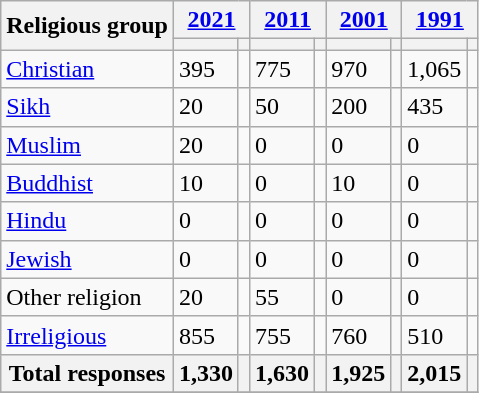<table class="wikitable collapsible sortable">
<tr>
<th rowspan="2">Religious group</th>
<th colspan="2"><a href='#'>2021</a></th>
<th colspan="2"><a href='#'>2011</a></th>
<th colspan="2"><a href='#'>2001</a></th>
<th colspan="2"><a href='#'>1991</a></th>
</tr>
<tr>
<th><a href='#'></a></th>
<th></th>
<th></th>
<th></th>
<th></th>
<th></th>
<th></th>
<th></th>
</tr>
<tr>
<td><a href='#'>Christian</a></td>
<td>395</td>
<td></td>
<td>775</td>
<td></td>
<td>970</td>
<td></td>
<td>1,065</td>
<td></td>
</tr>
<tr>
<td><a href='#'>Sikh</a></td>
<td>20</td>
<td></td>
<td>50</td>
<td></td>
<td>200</td>
<td></td>
<td>435</td>
<td></td>
</tr>
<tr>
<td><a href='#'>Muslim</a></td>
<td>20</td>
<td></td>
<td>0</td>
<td></td>
<td>0</td>
<td></td>
<td>0</td>
<td></td>
</tr>
<tr>
<td><a href='#'>Buddhist</a></td>
<td>10</td>
<td></td>
<td>0</td>
<td></td>
<td>10</td>
<td></td>
<td>0</td>
<td></td>
</tr>
<tr>
<td><a href='#'>Hindu</a></td>
<td>0</td>
<td></td>
<td>0</td>
<td></td>
<td>0</td>
<td></td>
<td>0</td>
<td></td>
</tr>
<tr>
<td><a href='#'>Jewish</a></td>
<td>0</td>
<td></td>
<td>0</td>
<td></td>
<td>0</td>
<td></td>
<td>0</td>
<td></td>
</tr>
<tr>
<td>Other religion</td>
<td>20</td>
<td></td>
<td>55</td>
<td></td>
<td>0</td>
<td></td>
<td>0</td>
<td></td>
</tr>
<tr>
<td><a href='#'>Irreligious</a></td>
<td>855</td>
<td></td>
<td>755</td>
<td></td>
<td>760</td>
<td></td>
<td>510</td>
<td></td>
</tr>
<tr class="sortbottom">
<th>Total responses</th>
<th>1,330</th>
<th></th>
<th>1,630</th>
<th></th>
<th>1,925</th>
<th></th>
<th>2,015</th>
<th></th>
</tr>
<tr>
</tr>
</table>
